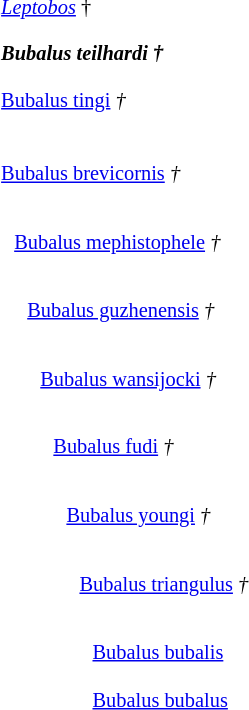<table class="clade" style="font-size:85%;line-height:85%">
<tr>
<td class="clade-label first"> </td>
<td rowspan="2" class="clade-leaf"><br><templatestyles src="Template:Clade/styles.css" /><templatestyles src="Template:Clade/styles.css"></templatestyles><table class="clade">
<tr>
<td class="clade-label first"> </td>
<td rowspan="2" class="clade-leaf"><br><em><a href='#'>Leptobos</a></em> <span><span><span>†</span></span></span></td>
</tr>
<tr>
<td class="clade-slabel"> </td>
</tr>
<tr>
<td class="clade-label"> </td>
<td rowspan="2" class="clade-leaf"><br><strong><em>Bubalus teilhardi<em> <span><span><span>†</span></span></span><strong></td>
</tr>
<tr>
<td class="clade-slabel"> </td>
</tr>
<tr>
<td class="clade-label"> </td>
<td rowspan="2" class="clade-leaf"><br></em><a href='#'>Bubalus tingi</a><em> <span><span><span>†</span></span></span></td>
</tr>
<tr>
<td class="clade-slabel last"> </td>
</tr>
</table>
</td>
</tr>
<tr>
<td class="clade-slabel"> </td>
</tr>
<tr>
<td class="clade-label"> </td>
<td rowspan="2" class="clade-leaf"><br><templatestyles src="Template:Clade/styles.css" /><templatestyles src="Template:Clade/styles.css"></templatestyles><table class="clade">
<tr>
<td class="clade-label first"> </td>
<td rowspan="2" class="clade-leaf"><br></em><a href='#'>Bubalus brevicornis</a><em> <span><span><span>†</span></span></span></td>
</tr>
<tr>
<td class="clade-slabel"> </td>
</tr>
<tr>
<td class="clade-label"> </td>
<td rowspan="2" class="clade-leaf"><br><templatestyles src="Template:Clade/styles.css" /><templatestyles src="Template:Clade/styles.css"></templatestyles><table class="clade">
<tr>
<td class="clade-label first"> </td>
<td rowspan="2" class="clade-leaf"><br></em><a href='#'>Bubalus mephistophele</a><em> <span><span><span>†</span></span></span></td>
</tr>
<tr>
<td class="clade-slabel"> </td>
</tr>
<tr>
<td class="clade-label"> </td>
<td rowspan="2" class="clade-leaf"><br><templatestyles src="Template:Clade/styles.css" /><templatestyles src="Template:Clade/styles.css"></templatestyles><table class="clade">
<tr>
<td class="clade-label first"> </td>
<td rowspan="2" class="clade-leaf"><br></em><a href='#'>Bubalus guzhenensis</a><em> <span><span><span>†</span></span></span></td>
</tr>
<tr>
<td class="clade-slabel"> </td>
</tr>
<tr>
<td class="clade-label"> </td>
<td rowspan="2" class="clade-leaf"><br><templatestyles src="Template:Clade/styles.css" /><templatestyles src="Template:Clade/styles.css"></templatestyles><table class="clade">
<tr>
<td class="clade-label first"> </td>
<td rowspan="2" class="clade-leaf"><br></em><a href='#'>Bubalus wansijocki</a><em> <span><span><span>†</span></span></span></td>
</tr>
<tr>
<td class="clade-slabel"> </td>
</tr>
<tr>
<td class="clade-label"> </td>
<td rowspan="2" class="clade-leaf"><br><templatestyles src="Template:Clade/styles.css" /><templatestyles src="Template:Clade/styles.css"></templatestyles><table class="clade">
<tr>
<td class="clade-label first"> </td>
<td rowspan="2" class="clade-leaf"><br></em><a href='#'>Bubalus fudi</a><em> <span><span><span>†</span></span></span></td>
</tr>
<tr>
<td class="clade-slabel"> </td>
</tr>
<tr>
<td class="clade-label"> </td>
<td rowspan="2" class="clade-leaf"><br><templatestyles src="Template:Clade/styles.css" /><templatestyles src="Template:Clade/styles.css"></templatestyles><table class="clade">
<tr>
<td class="clade-label first"> </td>
<td rowspan="2" class="clade-leaf"><br></em><a href='#'>Bubalus youngi</a><em> <span><span><span>†</span></span></span></td>
</tr>
<tr>
<td class="clade-slabel"> </td>
</tr>
<tr>
<td class="clade-label"> </td>
<td rowspan="2" class="clade-leaf"><br><templatestyles src="Template:Clade/styles.css" /><templatestyles src="Template:Clade/styles.css"></templatestyles><table class="clade">
<tr>
<td class="clade-label first"> </td>
<td rowspan="2" class="clade-leaf"><br></em><a href='#'>Bubalus triangulus</a><em> <span><span><span>†</span></span></span></td>
</tr>
<tr>
<td class="clade-slabel"> </td>
</tr>
<tr>
<td class="clade-label"> </td>
<td rowspan="2" class="clade-leaf"><br><templatestyles src="Template:Clade/styles.css" /><templatestyles src="Template:Clade/styles.css"></templatestyles><table class="clade">
<tr>
<td class="clade-label first"> </td>
<td rowspan="2" class="clade-leaf"><br></em><a href='#'>Bubalus bubalis</a><em></td>
</tr>
<tr>
<td class="clade-slabel"> </td>
</tr>
<tr>
<td class="clade-label"> </td>
<td rowspan="2" class="clade-leaf"><br></em><a href='#'>Bubalus bubalus</a><em></td>
</tr>
<tr>
<td class="clade-slabel last"> </td>
</tr>
</table>
</td>
</tr>
<tr>
<td class="clade-slabel last"> </td>
</tr>
</table>
</td>
</tr>
<tr>
<td class="clade-slabel last"> </td>
</tr>
</table>
</td>
</tr>
<tr>
<td class="clade-slabel last"> </td>
</tr>
</table>
</td>
</tr>
<tr>
<td class="clade-slabel last"> </td>
</tr>
</table>
</td>
</tr>
<tr>
<td class="clade-slabel last"> </td>
</tr>
</table>
</td>
</tr>
<tr>
<td class="clade-slabel last"> </td>
</tr>
</table>
</td>
</tr>
<tr>
<td class="clade-slabel last"> </td>
</tr>
</table>
</td>
</tr>
<tr>
<td class="clade-slabel last"> </td>
</tr>
</table>
